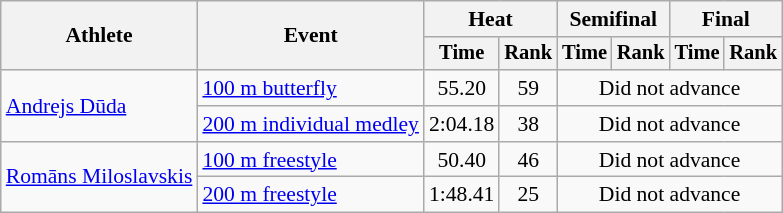<table class=wikitable style="font-size:90%">
<tr>
<th rowspan="2">Athlete</th>
<th rowspan="2">Event</th>
<th colspan="2">Heat</th>
<th colspan="2">Semifinal</th>
<th colspan="2">Final</th>
</tr>
<tr style="font-size:95%">
<th>Time</th>
<th>Rank</th>
<th>Time</th>
<th>Rank</th>
<th>Time</th>
<th>Rank</th>
</tr>
<tr align=center>
<td align=left rowspan=2><a href='#'>Andrejs Dūda</a></td>
<td align=left><a href='#'>100 m butterfly</a></td>
<td>55.20</td>
<td>59</td>
<td colspan=4>Did not advance</td>
</tr>
<tr align=center>
<td align=left><a href='#'>200 m individual medley</a></td>
<td>2:04.18</td>
<td>38</td>
<td colspan=4>Did not advance</td>
</tr>
<tr align=center>
<td align=left rowspan=2><a href='#'>Romāns Miloslavskis</a></td>
<td align=left><a href='#'>100 m freestyle</a></td>
<td>50.40</td>
<td>46</td>
<td colspan=4>Did not advance</td>
</tr>
<tr align=center>
<td align=left><a href='#'>200 m freestyle</a></td>
<td>1:48.41</td>
<td>25</td>
<td colspan=4>Did not advance</td>
</tr>
</table>
